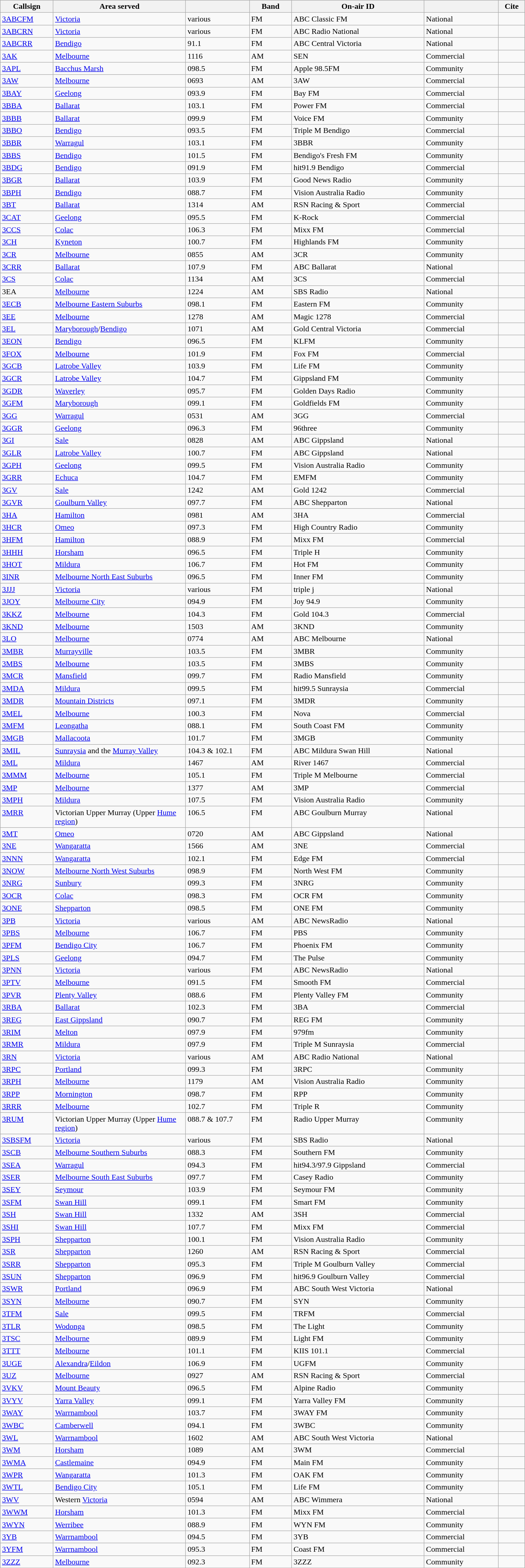<table class="wikitable sortable" style="margin: 1em 1em 1em 0; background: #f9f9f9; border: 1px #aaa solid; max-width:85%; border-collapse: collapse">
<tr>
<th scope="col" style="width: 10%;">Callsign</th>
<th scope="col" style="width: 25%;">Area served</th>
<th scope="col" style="width: 12%;"></th>
<th scope="col" style="width: 8%;">Band</th>
<th scope="col" style="width: 25%;">On-air ID</th>
<th scope="col" style="width: 14%;"></th>
<th scope="col" style="width: 5%;"class=unsortable>Cite</th>
</tr>
<tr style="vertical-align: top; text-align: left;">
<td><a href='#'>3ABCFM</a></td>
<td><a href='#'>Victoria</a></td>
<td>various</td>
<td>FM</td>
<td>ABC Classic FM</td>
<td>National</td>
<td></td>
</tr>
<tr style="vertical-align: top; text-align: left;">
<td><a href='#'>3ABCRN</a></td>
<td><a href='#'>Victoria</a></td>
<td>various</td>
<td>FM</td>
<td>ABC Radio National</td>
<td>National</td>
<td></td>
</tr>
<tr style="vertical-align: top; text-align: left;">
<td><a href='#'>3ABCRR</a></td>
<td><a href='#'>Bendigo</a></td>
<td>91.1</td>
<td>FM</td>
<td>ABC Central Victoria</td>
<td>National</td>
<td></td>
</tr>
<tr style="vertical-align: top; text-align: left;">
<td><a href='#'>3AK</a></td>
<td><a href='#'>Melbourne</a></td>
<td>1116</td>
<td>AM</td>
<td>SEN</td>
<td>Commercial</td>
<td></td>
</tr>
<tr style="vertical-align: top; text-align: left;">
<td><a href='#'>3APL</a></td>
<td><a href='#'>Bacchus Marsh</a></td>
<td><span>0</span>98.5</td>
<td>FM</td>
<td>Apple 98.5FM</td>
<td>Community</td>
<td></td>
</tr>
<tr style="vertical-align: top; text-align: left;">
<td><a href='#'>3AW</a></td>
<td><a href='#'>Melbourne</a></td>
<td><span>0</span>693</td>
<td>AM</td>
<td>3AW</td>
<td>Commercial</td>
<td></td>
</tr>
<tr style="vertical-align: top; text-align: left;">
<td><a href='#'>3BAY</a></td>
<td><a href='#'>Geelong</a></td>
<td><span>0</span>93.9</td>
<td>FM</td>
<td>Bay FM</td>
<td>Commercial</td>
<td></td>
</tr>
<tr style="vertical-align: top; text-align: left;">
<td><a href='#'>3BBA</a></td>
<td><a href='#'>Ballarat</a></td>
<td>103.1</td>
<td>FM</td>
<td>Power FM</td>
<td>Commercial</td>
<td></td>
</tr>
<tr style="vertical-align: top; text-align: left;">
<td><a href='#'>3BBB</a></td>
<td><a href='#'>Ballarat</a></td>
<td><span>0</span>99.9</td>
<td>FM</td>
<td>Voice FM</td>
<td>Community</td>
<td></td>
</tr>
<tr style="vertical-align: top; text-align: left;">
<td><a href='#'>3BBO</a></td>
<td><a href='#'>Bendigo</a></td>
<td><span>0</span>93.5</td>
<td>FM</td>
<td>Triple M Bendigo</td>
<td>Commercial</td>
<td></td>
</tr>
<tr style="vertical-align: top; text-align: left;">
<td><a href='#'>3BBR</a></td>
<td><a href='#'>Warragul</a></td>
<td>103.1</td>
<td>FM</td>
<td>3BBR</td>
<td>Community</td>
<td></td>
</tr>
<tr style="vertical-align: top; text-align: left;">
<td><a href='#'>3BBS</a></td>
<td><a href='#'>Bendigo</a></td>
<td>101.5</td>
<td>FM</td>
<td>Bendigo's Fresh FM</td>
<td>Community</td>
<td></td>
</tr>
<tr style="vertical-align: top; text-align: left;">
<td><a href='#'>3BDG</a></td>
<td><a href='#'>Bendigo</a></td>
<td><span>0</span>91.9</td>
<td>FM</td>
<td>hit91.9 Bendigo</td>
<td>Commercial</td>
<td></td>
</tr>
<tr style="vertical-align: top; text-align: left;">
<td><a href='#'>3BGR</a></td>
<td><a href='#'>Ballarat</a></td>
<td>103.9</td>
<td>FM</td>
<td>Good News Radio</td>
<td>Community</td>
<td></td>
</tr>
<tr style="vertical-align: top; text-align: left;">
<td><a href='#'>3BPH</a></td>
<td><a href='#'>Bendigo</a></td>
<td><span>0</span>88.7</td>
<td>FM</td>
<td>Vision Australia Radio</td>
<td>Community</td>
<td></td>
</tr>
<tr style="vertical-align: top; text-align: left;">
<td><a href='#'>3BT</a></td>
<td><a href='#'>Ballarat</a></td>
<td>1314</td>
<td>AM</td>
<td>RSN Racing & Sport</td>
<td>Commercial</td>
<td></td>
</tr>
<tr style="vertical-align: top; text-align: left;">
<td><a href='#'>3CAT</a></td>
<td><a href='#'>Geelong</a></td>
<td><span>0</span>95.5</td>
<td>FM</td>
<td>K-Rock</td>
<td>Commercial</td>
<td></td>
</tr>
<tr style="vertical-align: top; text-align: left;">
<td><a href='#'>3CCS</a></td>
<td><a href='#'>Colac</a></td>
<td>106.3</td>
<td>FM</td>
<td>Mixx FM</td>
<td>Commercial</td>
<td></td>
</tr>
<tr style="vertical-align: top; text-align: left;">
<td><a href='#'>3CH</a></td>
<td><a href='#'>Kyneton</a></td>
<td>100.7</td>
<td>FM</td>
<td>Highlands FM</td>
<td>Community</td>
<td></td>
</tr>
<tr style="vertical-align: top; text-align: left;">
<td><a href='#'>3CR</a></td>
<td><a href='#'>Melbourne</a></td>
<td><span>0</span>855</td>
<td>AM</td>
<td>3CR</td>
<td>Community</td>
<td></td>
</tr>
<tr style="vertical-align: top; text-align: left;">
<td><a href='#'>3CRR</a></td>
<td><a href='#'>Ballarat</a></td>
<td>107.9</td>
<td>FM</td>
<td>ABC Ballarat</td>
<td>National</td>
<td></td>
</tr>
<tr style="vertical-align: top; text-align: left;">
<td><a href='#'>3CS</a></td>
<td><a href='#'>Colac</a></td>
<td>1134</td>
<td>AM</td>
<td>3CS</td>
<td>Commercial</td>
<td></td>
</tr>
<tr style="vertical-align: top; text-align: left;">
<td>3EA</td>
<td><a href='#'>Melbourne</a></td>
<td>1224</td>
<td>AM</td>
<td>SBS Radio</td>
<td>National</td>
<td></td>
</tr>
<tr style="vertical-align: top; text-align: left;">
<td><a href='#'>3ECB</a></td>
<td><a href='#'>Melbourne Eastern Suburbs</a></td>
<td><span>0</span>98.1</td>
<td>FM</td>
<td>Eastern FM</td>
<td>Community</td>
<td></td>
</tr>
<tr style="vertical-align: top; text-align: left;">
<td><a href='#'>3EE</a></td>
<td><a href='#'>Melbourne</a></td>
<td>1278</td>
<td>AM</td>
<td>Magic 1278</td>
<td>Commercial</td>
<td></td>
</tr>
<tr style="vertical-align: top; text-align: left;">
<td><a href='#'>3EL</a></td>
<td><a href='#'>Maryborough</a>/<a href='#'>Bendigo</a></td>
<td>1071</td>
<td>AM</td>
<td>Gold Central Victoria</td>
<td>Commercial</td>
<td></td>
</tr>
<tr style="vertical-align: top; text-align: left;">
<td><a href='#'>3EON</a></td>
<td><a href='#'>Bendigo</a></td>
<td><span>0</span>96.5</td>
<td>FM</td>
<td>KLFM</td>
<td>Community</td>
<td></td>
</tr>
<tr style="vertical-align: top; text-align: left;">
<td><a href='#'>3FOX</a></td>
<td><a href='#'>Melbourne</a></td>
<td>101.9</td>
<td>FM</td>
<td>Fox FM</td>
<td>Commercial</td>
<td></td>
</tr>
<tr style="vertical-align: top; text-align: left;">
<td><a href='#'>3GCB</a></td>
<td><a href='#'>Latrobe Valley</a></td>
<td>103.9</td>
<td>FM</td>
<td>Life FM</td>
<td>Community</td>
<td></td>
</tr>
<tr style="vertical-align: top; text-align: left;">
<td><a href='#'>3GCR</a></td>
<td><a href='#'>Latrobe Valley</a></td>
<td>104.7</td>
<td>FM</td>
<td>Gippsland FM</td>
<td>Community</td>
<td></td>
</tr>
<tr style="vertical-align: top; text-align: left;">
<td><a href='#'>3GDR</a></td>
<td><a href='#'>Waverley</a></td>
<td><span>0</span>95.7</td>
<td>FM</td>
<td>Golden Days Radio</td>
<td>Community</td>
<td></td>
</tr>
<tr style="vertical-align: top; text-align: left;">
<td><a href='#'>3GFM</a></td>
<td><a href='#'>Maryborough</a></td>
<td><span>0</span>99.1</td>
<td>FM</td>
<td>Goldfields FM</td>
<td>Community</td>
<td></td>
</tr>
<tr style="vertical-align: top; text-align: left;">
<td><a href='#'>3GG</a></td>
<td><a href='#'>Warragul</a></td>
<td><span>0</span>531</td>
<td>AM</td>
<td>3GG</td>
<td>Commercial</td>
<td></td>
</tr>
<tr style="vertical-align: top; text-align: left;">
<td><a href='#'>3GGR</a></td>
<td><a href='#'>Geelong</a></td>
<td><span>0</span>96.3</td>
<td>FM</td>
<td>96three</td>
<td>Community</td>
<td></td>
</tr>
<tr style="vertical-align: top; text-align: left;">
<td><a href='#'>3GI</a></td>
<td><a href='#'>Sale</a></td>
<td><span>0</span>828</td>
<td>AM</td>
<td>ABC Gippsland</td>
<td>National</td>
<td></td>
</tr>
<tr style="vertical-align: top; text-align: left;">
<td><a href='#'>3GLR</a></td>
<td><a href='#'>Latrobe Valley</a></td>
<td>100.7</td>
<td>FM</td>
<td>ABC Gippsland</td>
<td>National</td>
<td></td>
</tr>
<tr style="vertical-align: top; text-align: left;">
<td><a href='#'>3GPH</a></td>
<td><a href='#'>Geelong</a></td>
<td><span>0</span>99.5</td>
<td>FM</td>
<td>Vision Australia Radio</td>
<td>Community</td>
<td></td>
</tr>
<tr style="vertical-align: top; text-align: left;">
<td><a href='#'>3GRR</a></td>
<td><a href='#'>Echuca</a></td>
<td>104.7</td>
<td>FM</td>
<td>EMFM</td>
<td>Community</td>
<td></td>
</tr>
<tr style="vertical-align: top; text-align: left;">
<td><a href='#'>3GV</a></td>
<td><a href='#'>Sale</a></td>
<td>1242</td>
<td>AM</td>
<td>Gold 1242</td>
<td>Commercial</td>
<td></td>
</tr>
<tr style="vertical-align: top; text-align: left;">
<td><a href='#'>3GVR</a></td>
<td><a href='#'>Goulburn Valley</a></td>
<td><span>0</span>97.7</td>
<td>FM</td>
<td>ABC Shepparton</td>
<td>National</td>
<td></td>
</tr>
<tr style="vertical-align: top; text-align: left;">
<td><a href='#'>3HA</a></td>
<td><a href='#'>Hamilton</a></td>
<td><span>0</span>981</td>
<td>AM</td>
<td>3HA</td>
<td>Commercial</td>
<td></td>
</tr>
<tr style="vertical-align: top; text-align: left;">
<td><a href='#'>3HCR</a></td>
<td><a href='#'>Omeo</a></td>
<td><span>0</span>97.3</td>
<td>FM</td>
<td>High Country Radio</td>
<td>Community</td>
<td></td>
</tr>
<tr style="vertical-align: top; text-align: left;">
<td><a href='#'>3HFM</a></td>
<td><a href='#'>Hamilton</a></td>
<td><span>0</span>88.9</td>
<td>FM</td>
<td>Mixx FM</td>
<td>Commercial</td>
<td></td>
</tr>
<tr style="vertical-align: top; text-align: left;">
<td><a href='#'>3HHH</a></td>
<td><a href='#'>Horsham</a></td>
<td><span>0</span>96.5</td>
<td>FM</td>
<td>Triple H</td>
<td>Community</td>
<td></td>
</tr>
<tr style="vertical-align: top; text-align: left;">
<td><a href='#'>3HOT</a></td>
<td><a href='#'>Mildura</a></td>
<td>106.7</td>
<td>FM</td>
<td>Hot FM</td>
<td>Community</td>
<td></td>
</tr>
<tr style="vertical-align: top; text-align: left;">
<td><a href='#'>3INR</a></td>
<td><a href='#'>Melbourne North East Suburbs</a></td>
<td><span>0</span>96.5</td>
<td>FM</td>
<td>Inner FM</td>
<td>Community</td>
<td></td>
</tr>
<tr style="vertical-align: top; text-align: left;">
<td><a href='#'>3JJJ</a></td>
<td><a href='#'>Victoria</a></td>
<td>various</td>
<td>FM</td>
<td>triple j</td>
<td>National</td>
<td></td>
</tr>
<tr style="vertical-align: top; text-align: left;">
<td><a href='#'>3JOY</a></td>
<td><a href='#'>Melbourne City</a></td>
<td><span>0</span>94.9</td>
<td>FM</td>
<td>Joy 94.9</td>
<td>Community</td>
<td></td>
</tr>
<tr style="vertical-align: top; text-align: left;">
<td><a href='#'>3KKZ</a></td>
<td><a href='#'>Melbourne</a></td>
<td>104.3</td>
<td>FM</td>
<td>Gold 104.3</td>
<td>Commercial</td>
<td></td>
</tr>
<tr style="vertical-align: top; text-align: left;">
<td><a href='#'>3KND</a></td>
<td><a href='#'>Melbourne</a></td>
<td>1503</td>
<td>AM</td>
<td>3KND</td>
<td>Community</td>
<td></td>
</tr>
<tr style="vertical-align: top; text-align: left;">
<td><a href='#'>3LO</a></td>
<td><a href='#'>Melbourne</a></td>
<td><span>0</span>774</td>
<td>AM</td>
<td>ABC Melbourne</td>
<td>National</td>
<td></td>
</tr>
<tr style="vertical-align: top; text-align: left;">
<td><a href='#'>3MBR</a></td>
<td><a href='#'>Murrayville</a></td>
<td>103.5</td>
<td>FM</td>
<td>3MBR</td>
<td>Community</td>
<td></td>
</tr>
<tr style="vertical-align: top; text-align: left;">
<td><a href='#'>3MBS</a></td>
<td><a href='#'>Melbourne</a></td>
<td>103.5</td>
<td>FM</td>
<td>3MBS</td>
<td>Community</td>
<td></td>
</tr>
<tr style="vertical-align: top; text-align: left;">
<td><a href='#'>3MCR</a></td>
<td><a href='#'>Mansfield</a></td>
<td><span>0</span>99.7</td>
<td>FM</td>
<td>Radio Mansfield</td>
<td>Community</td>
<td></td>
</tr>
<tr style="vertical-align: top; text-align: left;">
<td><a href='#'>3MDA</a></td>
<td><a href='#'>Mildura</a></td>
<td><span>0</span>99.5</td>
<td>FM</td>
<td>hit99.5 Sunraysia</td>
<td>Commercial</td>
<td></td>
</tr>
<tr style="vertical-align: top; text-align: left;">
<td><a href='#'>3MDR</a></td>
<td><a href='#'>Mountain Districts</a></td>
<td><span>0</span>97.1</td>
<td>FM</td>
<td>3MDR</td>
<td>Community</td>
<td></td>
</tr>
<tr style="vertical-align: top; text-align: left;">
<td><a href='#'>3MEL</a></td>
<td><a href='#'>Melbourne</a></td>
<td>100.3</td>
<td>FM</td>
<td>Nova</td>
<td>Commercial</td>
<td></td>
</tr>
<tr style="vertical-align: top; text-align: left;">
<td><a href='#'>3MFM</a></td>
<td><a href='#'>Leongatha</a></td>
<td><span>0</span>88.1</td>
<td>FM</td>
<td>South Coast FM</td>
<td>Community</td>
<td></td>
</tr>
<tr style="vertical-align: top; text-align: left;">
<td><a href='#'>3MGB</a></td>
<td><a href='#'>Mallacoota</a></td>
<td>101.7</td>
<td>FM</td>
<td>3MGB</td>
<td>Community</td>
<td></td>
</tr>
<tr style="vertical-align: top; text-align: left;">
<td><a href='#'>3MIL</a></td>
<td><a href='#'>Sunraysia</a> and the <a href='#'>Murray Valley</a></td>
<td>104.3 & 102.1</td>
<td>FM</td>
<td>ABC Mildura Swan Hill</td>
<td>National</td>
<td></td>
</tr>
<tr style="vertical-align: top; text-align: left;">
<td><a href='#'>3ML</a></td>
<td><a href='#'>Mildura</a></td>
<td>1467</td>
<td>AM</td>
<td>River 1467</td>
<td>Commercial</td>
<td></td>
</tr>
<tr style="vertical-align: top; text-align: left;">
<td><a href='#'>3MMM</a></td>
<td><a href='#'>Melbourne</a></td>
<td>105.1</td>
<td>FM</td>
<td>Triple M Melbourne</td>
<td>Commercial</td>
<td></td>
</tr>
<tr style="vertical-align: top; text-align: left;">
<td><a href='#'>3MP</a></td>
<td><a href='#'>Melbourne</a></td>
<td>1377</td>
<td>AM</td>
<td>3MP</td>
<td>Commercial</td>
<td></td>
</tr>
<tr style="vertical-align: top; text-align: left;">
<td><a href='#'>3MPH</a></td>
<td><a href='#'>Mildura</a></td>
<td>107.5</td>
<td>FM</td>
<td>Vision Australia Radio</td>
<td>Community</td>
<td></td>
</tr>
<tr style="vertical-align: top; text-align: left;">
<td><a href='#'>3MRR</a></td>
<td>Victorian Upper Murray (Upper <a href='#'>Hume region</a>)</td>
<td>106.5</td>
<td>FM</td>
<td>ABC Goulburn Murray</td>
<td>National</td>
<td></td>
</tr>
<tr style="vertical-align: top; text-align: left;">
<td><a href='#'>3MT</a></td>
<td><a href='#'>Omeo</a></td>
<td><span>0</span>720</td>
<td>AM</td>
<td>ABC Gippsland</td>
<td>National</td>
<td></td>
</tr>
<tr style="vertical-align: top; text-align: left;">
<td><a href='#'>3NE</a></td>
<td><a href='#'>Wangaratta</a></td>
<td>1566</td>
<td>AM</td>
<td>3NE</td>
<td>Commercial</td>
<td></td>
</tr>
<tr style="vertical-align: top; text-align: left;">
<td><a href='#'>3NNN</a></td>
<td><a href='#'>Wangaratta</a></td>
<td>102.1</td>
<td>FM</td>
<td>Edge FM</td>
<td>Commercial</td>
<td></td>
</tr>
<tr style="vertical-align: top; text-align: left;">
<td><a href='#'>3NOW</a></td>
<td><a href='#'>Melbourne North West Suburbs</a></td>
<td><span>0</span>98.9</td>
<td>FM</td>
<td>North West FM</td>
<td>Community</td>
<td></td>
</tr>
<tr style="vertical-align: top; text-align: left;">
<td><a href='#'>3NRG</a></td>
<td><a href='#'>Sunbury</a></td>
<td><span>0</span>99.3</td>
<td>FM</td>
<td>3NRG</td>
<td>Community</td>
<td></td>
</tr>
<tr style="vertical-align: top; text-align: left;">
<td><a href='#'>3OCR</a></td>
<td><a href='#'>Colac</a></td>
<td><span>0</span>98.3</td>
<td>FM</td>
<td>OCR FM</td>
<td>Community</td>
<td></td>
</tr>
<tr style="vertical-align: top; text-align: left;">
<td><a href='#'>3ONE</a></td>
<td><a href='#'>Shepparton</a></td>
<td><span>0</span>98.5</td>
<td>FM</td>
<td>ONE FM</td>
<td>Community</td>
<td></td>
</tr>
<tr style="vertical-align: top; text-align: left;">
<td><a href='#'>3PB</a></td>
<td><a href='#'>Victoria</a></td>
<td>various</td>
<td>AM</td>
<td>ABC NewsRadio</td>
<td>National</td>
<td></td>
</tr>
<tr style="vertical-align: top; text-align: left;">
<td><a href='#'>3PBS</a></td>
<td><a href='#'>Melbourne</a></td>
<td>106.7</td>
<td>FM</td>
<td>PBS</td>
<td>Community</td>
<td></td>
</tr>
<tr style="vertical-align: top; text-align: left;">
<td><a href='#'>3PFM</a></td>
<td><a href='#'>Bendigo City</a></td>
<td>106.7</td>
<td>FM</td>
<td>Phoenix FM</td>
<td>Community</td>
<td></td>
</tr>
<tr style="vertical-align: top; text-align: left;">
<td><a href='#'>3PLS</a></td>
<td><a href='#'>Geelong</a></td>
<td><span>0</span>94.7</td>
<td>FM</td>
<td>The Pulse</td>
<td>Community</td>
<td></td>
</tr>
<tr style="vertical-align: top; text-align: left;">
<td><a href='#'>3PNN</a></td>
<td><a href='#'>Victoria</a></td>
<td>various</td>
<td>FM</td>
<td>ABC NewsRadio</td>
<td>National</td>
<td></td>
</tr>
<tr style="vertical-align: top; text-align: left;">
<td><a href='#'>3PTV</a></td>
<td><a href='#'>Melbourne</a></td>
<td><span>0</span>91.5</td>
<td>FM</td>
<td>Smooth FM</td>
<td>Commercial</td>
<td></td>
</tr>
<tr style="vertical-align: top; text-align: left;">
<td><a href='#'>3PVR</a></td>
<td><a href='#'>Plenty Valley</a></td>
<td><span>0</span>88.6</td>
<td>FM</td>
<td>Plenty Valley FM</td>
<td>Community</td>
<td></td>
</tr>
<tr style="vertical-align: top; text-align: left;">
<td><a href='#'>3RBA</a></td>
<td><a href='#'>Ballarat</a></td>
<td>102.3</td>
<td>FM</td>
<td>3BA</td>
<td>Commercial</td>
<td></td>
</tr>
<tr style="vertical-align: top; text-align: left;">
<td><a href='#'>3REG</a></td>
<td><a href='#'>East Gippsland</a></td>
<td><span>0</span>90.7</td>
<td>FM</td>
<td>REG FM</td>
<td>Community</td>
<td></td>
</tr>
<tr style="vertical-align: top; text-align: left;">
<td><a href='#'>3RIM</a></td>
<td><a href='#'>Melton</a></td>
<td><span>0</span>97.9</td>
<td>FM</td>
<td>979fm</td>
<td>Community</td>
<td></td>
</tr>
<tr style="vertical-align: top; text-align: left;">
<td><a href='#'>3RMR</a></td>
<td><a href='#'>Mildura</a></td>
<td><span>0</span>97.9</td>
<td>FM</td>
<td>Triple M Sunraysia</td>
<td>Commercial</td>
<td></td>
</tr>
<tr style="vertical-align: top; text-align: left;">
<td><a href='#'>3RN</a></td>
<td><a href='#'>Victoria</a></td>
<td>various</td>
<td>AM</td>
<td>ABC Radio National</td>
<td>National</td>
<td></td>
</tr>
<tr style="vertical-align: top; text-align: left;">
<td><a href='#'>3RPC</a></td>
<td><a href='#'>Portland</a></td>
<td><span>0</span>99.3</td>
<td>FM</td>
<td>3RPC</td>
<td>Community</td>
<td></td>
</tr>
<tr style="vertical-align: top; text-align: left;">
<td><a href='#'>3RPH</a></td>
<td><a href='#'>Melbourne</a></td>
<td>1179</td>
<td>AM</td>
<td>Vision Australia Radio</td>
<td>Community</td>
<td></td>
</tr>
<tr style="vertical-align: top; text-align: left;">
<td><a href='#'>3RPP</a></td>
<td><a href='#'>Mornington</a></td>
<td><span>0</span>98.7</td>
<td>FM</td>
<td>RPP</td>
<td>Community</td>
<td></td>
</tr>
<tr style="vertical-align: top; text-align: left;">
<td><a href='#'>3RRR</a></td>
<td><a href='#'>Melbourne</a></td>
<td>102.7</td>
<td>FM</td>
<td>Triple R</td>
<td>Community</td>
<td></td>
</tr>
<tr style="vertical-align: top; text-align: left;">
<td><a href='#'>3RUM</a></td>
<td>Victorian Upper Murray (Upper <a href='#'>Hume region</a>)</td>
<td><span>0</span>88.7 & 107.7</td>
<td>FM</td>
<td>Radio Upper Murray</td>
<td>Community</td>
<td></td>
</tr>
<tr style="vertical-align: top; text-align: left;">
<td><a href='#'>3SBSFM</a></td>
<td><a href='#'>Victoria</a></td>
<td>various</td>
<td>FM</td>
<td>SBS Radio</td>
<td>National</td>
<td></td>
</tr>
<tr style="vertical-align: top; text-align: left;">
<td><a href='#'>3SCB</a></td>
<td><a href='#'>Melbourne Southern Suburbs</a></td>
<td><span>0</span>88.3</td>
<td>FM</td>
<td>Southern FM</td>
<td>Community</td>
<td></td>
</tr>
<tr style="vertical-align: top; text-align: left;">
<td><a href='#'>3SEA</a></td>
<td><a href='#'>Warragul</a></td>
<td><span>0</span>94.3</td>
<td>FM</td>
<td>hit94.3/97.9 Gippsland</td>
<td>Commercial</td>
<td></td>
</tr>
<tr style="vertical-align: top; text-align: left;">
<td><a href='#'>3SER</a></td>
<td><a href='#'>Melbourne South East Suburbs</a></td>
<td><span>0</span>97.7</td>
<td>FM</td>
<td>Casey Radio</td>
<td>Community</td>
<td></td>
</tr>
<tr style="vertical-align: top; text-align: left;">
<td><a href='#'>3SEY</a></td>
<td><a href='#'>Seymour</a></td>
<td>103.9</td>
<td>FM</td>
<td>Seymour FM</td>
<td>Community</td>
<td></td>
</tr>
<tr style="vertical-align: top; text-align: left;">
<td><a href='#'>3SFM</a></td>
<td><a href='#'>Swan Hill</a></td>
<td><span>0</span>99.1</td>
<td>FM</td>
<td>Smart FM</td>
<td>Community</td>
<td></td>
</tr>
<tr style="vertical-align: top; text-align: left;">
<td><a href='#'>3SH</a></td>
<td><a href='#'>Swan Hill</a></td>
<td>1332</td>
<td>AM</td>
<td>3SH</td>
<td>Commercial</td>
<td></td>
</tr>
<tr style="vertical-align: top; text-align: left;">
<td><a href='#'>3SHI</a></td>
<td><a href='#'>Swan Hill</a></td>
<td>107.7</td>
<td>FM</td>
<td>Mixx FM</td>
<td>Commercial</td>
<td></td>
</tr>
<tr style="vertical-align: top; text-align: left;">
<td><a href='#'>3SPH</a></td>
<td><a href='#'>Shepparton</a></td>
<td>100.1</td>
<td>FM</td>
<td>Vision Australia Radio</td>
<td>Community</td>
<td></td>
</tr>
<tr style="vertical-align: top; text-align: left;">
<td><a href='#'>3SR</a></td>
<td><a href='#'>Shepparton</a></td>
<td>1260</td>
<td>AM</td>
<td>RSN Racing & Sport</td>
<td>Commercial</td>
<td></td>
</tr>
<tr style="vertical-align: top; text-align: left;">
<td><a href='#'>3SRR</a></td>
<td><a href='#'>Shepparton</a></td>
<td><span>0</span>95.3</td>
<td>FM</td>
<td>Triple M Goulburn Valley</td>
<td>Commercial</td>
<td></td>
</tr>
<tr style="vertical-align: top; text-align: left;">
<td><a href='#'>3SUN</a></td>
<td><a href='#'>Shepparton</a></td>
<td><span>0</span>96.9</td>
<td>FM</td>
<td>hit96.9 Goulburn Valley</td>
<td>Commercial</td>
<td></td>
</tr>
<tr style="vertical-align: top; text-align: left;">
<td><a href='#'>3SWR</a></td>
<td><a href='#'>Portland</a></td>
<td><span>0</span>96.9</td>
<td>FM</td>
<td>ABC South West Victoria</td>
<td>National</td>
<td></td>
</tr>
<tr style="vertical-align: top; text-align: left;">
<td><a href='#'>3SYN</a></td>
<td><a href='#'>Melbourne</a></td>
<td><span>0</span>90.7</td>
<td>FM</td>
<td>SYN</td>
<td>Community</td>
<td></td>
</tr>
<tr style="vertical-align: top; text-align: left;">
<td><a href='#'>3TFM</a></td>
<td><a href='#'>Sale</a></td>
<td><span>0</span>99.5</td>
<td>FM</td>
<td>TRFM</td>
<td>Commercial</td>
<td></td>
</tr>
<tr style="vertical-align: top; text-align: left;">
<td><a href='#'>3TLR</a></td>
<td><a href='#'>Wodonga</a></td>
<td><span>0</span>98.5</td>
<td>FM</td>
<td>The Light</td>
<td>Community</td>
<td></td>
</tr>
<tr style="vertical-align: top; text-align: left;">
<td><a href='#'>3TSC</a></td>
<td><a href='#'>Melbourne</a></td>
<td><span>0</span>89.9</td>
<td>FM</td>
<td>Light FM</td>
<td>Community</td>
<td></td>
</tr>
<tr style="vertical-align: top; text-align: left;">
<td><a href='#'>3TTT</a></td>
<td><a href='#'>Melbourne</a></td>
<td>101.1</td>
<td>FM</td>
<td>KIIS 101.1</td>
<td>Commercial</td>
<td></td>
</tr>
<tr style="vertical-align: top; text-align: left;">
<td><a href='#'>3UGE</a></td>
<td><a href='#'>Alexandra</a>/<a href='#'>Eildon</a></td>
<td>106.9</td>
<td>FM</td>
<td>UGFM</td>
<td>Community</td>
<td></td>
</tr>
<tr style="vertical-align: top; text-align: left;">
<td><a href='#'>3UZ</a></td>
<td><a href='#'>Melbourne</a></td>
<td><span>0</span>927</td>
<td>AM</td>
<td>RSN Racing & Sport</td>
<td>Commercial</td>
<td></td>
</tr>
<tr style="vertical-align: top; text-align: left;">
<td><a href='#'>3VKV</a></td>
<td><a href='#'>Mount Beauty</a></td>
<td><span>0</span>96.5</td>
<td>FM</td>
<td>Alpine Radio</td>
<td>Community</td>
<td></td>
</tr>
<tr style="vertical-align: top; text-align: left;">
<td><a href='#'>3VYV</a></td>
<td><a href='#'>Yarra Valley</a></td>
<td><span>0</span>99.1</td>
<td>FM</td>
<td>Yarra Valley FM</td>
<td>Community</td>
<td></td>
</tr>
<tr style="vertical-align: top; text-align: left;">
<td><a href='#'>3WAY</a></td>
<td><a href='#'>Warrnambool</a></td>
<td>103.7</td>
<td>FM</td>
<td>3WAY FM</td>
<td>Community</td>
<td></td>
</tr>
<tr style="vertical-align: top; text-align: left;">
<td><a href='#'>3WBC</a></td>
<td><a href='#'>Camberwell</a></td>
<td><span>0</span>94.1</td>
<td>FM</td>
<td>3WBC</td>
<td>Community</td>
<td></td>
</tr>
<tr style="vertical-align: top; text-align: left;">
<td><a href='#'>3WL</a></td>
<td><a href='#'>Warrnambool</a></td>
<td>1602</td>
<td>AM</td>
<td>ABC South West Victoria</td>
<td>National</td>
<td></td>
</tr>
<tr style="vertical-align: top; text-align: left;">
<td><a href='#'>3WM</a></td>
<td><a href='#'>Horsham</a></td>
<td>1089</td>
<td>AM</td>
<td>3WM</td>
<td>Commercial</td>
<td></td>
</tr>
<tr style="vertical-align: top; text-align: left;">
<td><a href='#'>3WMA</a></td>
<td><a href='#'>Castlemaine</a></td>
<td><span>0</span>94.9</td>
<td>FM</td>
<td>Main FM</td>
<td>Community</td>
<td></td>
</tr>
<tr style="vertical-align: top; text-align: left;">
<td><a href='#'>3WPR</a></td>
<td><a href='#'>Wangaratta</a></td>
<td>101.3</td>
<td>FM</td>
<td>OAK FM</td>
<td>Community</td>
<td></td>
</tr>
<tr style="vertical-align: top; text-align: left;">
<td><a href='#'>3WTL</a></td>
<td><a href='#'>Bendigo City</a></td>
<td>105.1</td>
<td>FM</td>
<td>Life FM</td>
<td>Community</td>
<td></td>
</tr>
<tr style="vertical-align: top; text-align: left;">
<td><a href='#'>3WV</a></td>
<td>Western <a href='#'>Victoria</a></td>
<td><span>0</span>594</td>
<td>AM</td>
<td>ABC Wimmera</td>
<td>National</td>
<td></td>
</tr>
<tr style="vertical-align: top; text-align: left;">
<td><a href='#'>3WWM</a></td>
<td><a href='#'>Horsham</a></td>
<td>101.3</td>
<td>FM</td>
<td>Mixx FM</td>
<td>Commercial</td>
<td></td>
</tr>
<tr style="vertical-align: top; text-align: left;">
<td><a href='#'>3WYN</a></td>
<td><a href='#'>Werribee</a></td>
<td><span>0</span>88.9</td>
<td>FM</td>
<td>WYN FM</td>
<td>Community</td>
<td></td>
</tr>
<tr style="vertical-align: top; text-align: left;">
<td><a href='#'>3YB</a></td>
<td><a href='#'>Warrnambool</a></td>
<td><span>0</span>94.5</td>
<td>FM</td>
<td>3YB</td>
<td>Commercial</td>
<td></td>
</tr>
<tr style="vertical-align: top; text-align: left;">
<td><a href='#'>3YFM</a></td>
<td><a href='#'>Warrnambool</a></td>
<td><span>0</span>95.3</td>
<td>FM</td>
<td>Coast FM</td>
<td>Commercial</td>
<td></td>
</tr>
<tr style="vertical-align: top; text-align: left;">
<td><a href='#'>3ZZZ</a></td>
<td><a href='#'>Melbourne</a></td>
<td><span>0</span>92.3</td>
<td>FM</td>
<td>3ZZZ</td>
<td>Community</td>
<td></td>
</tr>
<tr style="vertical-align: top; text-align: left;">
</tr>
</table>
